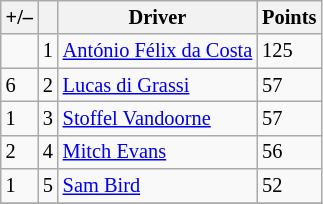<table class="wikitable" style="font-size: 85%">
<tr>
<th scope="col">+/–</th>
<th scope="col"></th>
<th scope="col">Driver</th>
<th scope="col">Points</th>
</tr>
<tr>
<td align="left"></td>
<td align="center">1</td>
<td> <a href='#'>António Félix da Costa</a></td>
<td align="left">125</td>
</tr>
<tr>
<td align="left"> 6</td>
<td align="center">2</td>
<td> <a href='#'>Lucas di Grassi</a></td>
<td align="left">57</td>
</tr>
<tr>
<td align="left"> 1</td>
<td align="center">3</td>
<td> <a href='#'>Stoffel Vandoorne</a></td>
<td align="left">57</td>
</tr>
<tr>
<td align="left"> 2</td>
<td align="center">4</td>
<td> <a href='#'>Mitch Evans</a></td>
<td align="left">56</td>
</tr>
<tr>
<td align="left"> 1</td>
<td align="center">5</td>
<td> <a href='#'>Sam Bird</a></td>
<td align="left">52</td>
</tr>
<tr>
</tr>
</table>
